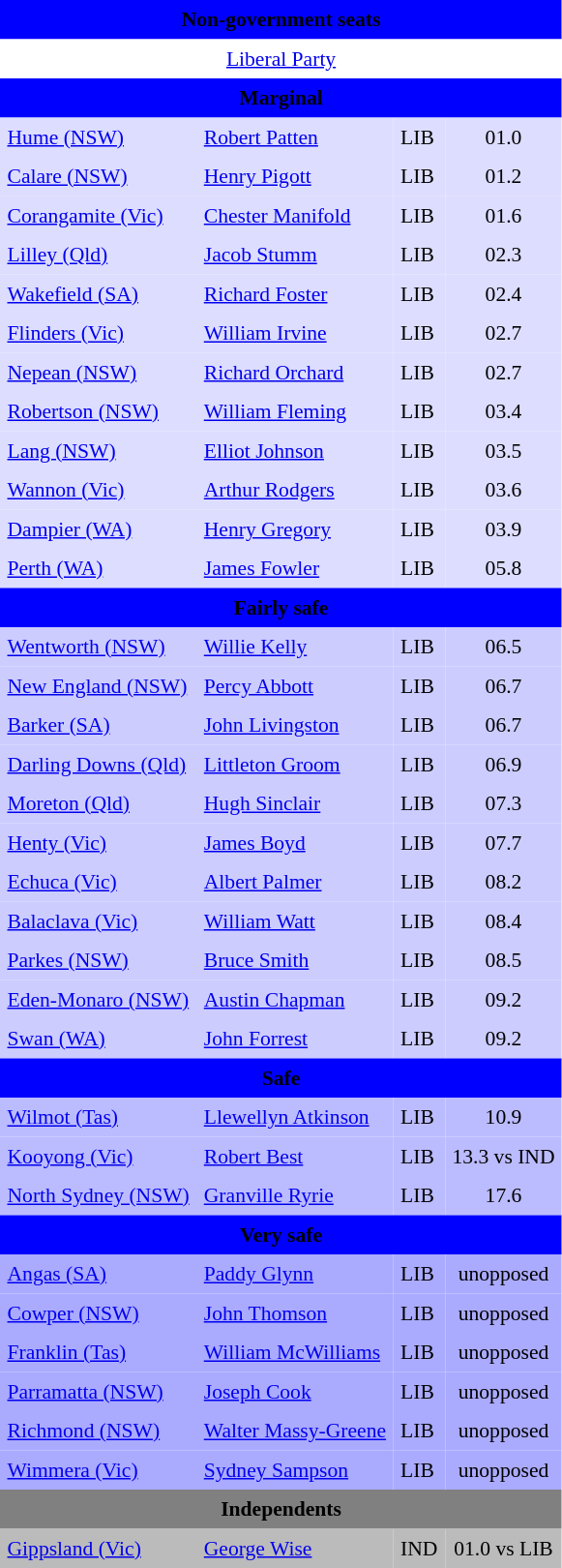<table class="toccolours" align="left" cellpadding="5" cellspacing="0" style="margin-right: .5em; margin-top: .4em;font-size: 90%;">
<tr>
<td COLSPAN=4 align="center" bgcolor="blue"><span><strong>Non-government seats</strong></span></td>
</tr>
<tr>
<td style="background-color:white" colspan=4 align="center"><a href='#'>Liberal Party</a></td>
</tr>
<tr>
<td COLSPAN=4 align="center" bgcolor="blue"><span><strong>Marginal</strong></span></td>
</tr>
<tr>
<td align="left" bgcolor="DDDDFF"><a href='#'>Hume (NSW)</a></td>
<td align="left" bgcolor="DDDDFF"><a href='#'>Robert Patten</a></td>
<td align="left" bgcolor="DDDDFF">LIB</td>
<td align="center" bgcolor="DDDDFF">01.0</td>
</tr>
<tr>
<td align="left" bgcolor="DDDDFF"><a href='#'>Calare (NSW)</a></td>
<td align="left" bgcolor="DDDDFF"><a href='#'>Henry Pigott</a></td>
<td align="left" bgcolor="DDDDFF">LIB</td>
<td align="center" bgcolor="DDDDFF">01.2</td>
</tr>
<tr>
<td align="left" bgcolor="DDDDFF"><a href='#'>Corangamite (Vic)</a></td>
<td align="left" bgcolor="DDDDFF"><a href='#'>Chester Manifold</a></td>
<td align="left" bgcolor="DDDDFF">LIB</td>
<td align="center" bgcolor="DDDDFF">01.6</td>
</tr>
<tr>
<td align="left" bgcolor="DDDDFF"><a href='#'>Lilley (Qld)</a></td>
<td align="left" bgcolor="DDDDFF"><a href='#'>Jacob Stumm</a></td>
<td align="left" bgcolor="DDDDFF">LIB</td>
<td align="center" bgcolor="DDDDFF">02.3</td>
</tr>
<tr>
<td align="left" bgcolor="DDDDFF"><a href='#'>Wakefield (SA)</a></td>
<td align="left" bgcolor="DDDDFF"><a href='#'>Richard Foster</a></td>
<td align="left" bgcolor="DDDDFF">LIB</td>
<td align="center" bgcolor="DDDDFF">02.4</td>
</tr>
<tr>
<td align="left" bgcolor="DDDDFF"><a href='#'>Flinders (Vic)</a></td>
<td align="left" bgcolor="DDDDFF"><a href='#'>William Irvine</a></td>
<td align="left" bgcolor="DDDDFF">LIB</td>
<td align="center" bgcolor="DDDDFF">02.7</td>
</tr>
<tr>
<td align="left" bgcolor="DDDDFF"><a href='#'>Nepean (NSW)</a></td>
<td align="left" bgcolor="DDDDFF"><a href='#'>Richard Orchard</a></td>
<td align="left" bgcolor="DDDDFF">LIB</td>
<td align="center" bgcolor="DDDDFF">02.7</td>
</tr>
<tr>
<td align="left" bgcolor="DDDDFF"><a href='#'>Robertson (NSW)</a></td>
<td align="left" bgcolor="DDDDFF"><a href='#'>William Fleming</a></td>
<td align="left" bgcolor="DDDDFF">LIB</td>
<td align="center" bgcolor="DDDDFF">03.4</td>
</tr>
<tr>
<td align="left" bgcolor="DDDDFF"><a href='#'>Lang (NSW)</a></td>
<td align="left" bgcolor="DDDDFF"><a href='#'>Elliot Johnson</a></td>
<td align="left" bgcolor="DDDDFF">LIB</td>
<td align="center" bgcolor="DDDDFF">03.5</td>
</tr>
<tr>
<td align="left" bgcolor="DDDDFF"><a href='#'>Wannon (Vic)</a></td>
<td align="left" bgcolor="DDDDFF"><a href='#'>Arthur Rodgers</a></td>
<td align="left" bgcolor="DDDDFF">LIB</td>
<td align="center" bgcolor="DDDDFF">03.6</td>
</tr>
<tr>
<td align="left" bgcolor="DDDDFF"><a href='#'>Dampier (WA)</a></td>
<td align="left" bgcolor="DDDDFF"><a href='#'>Henry Gregory</a></td>
<td align="left" bgcolor="DDDDFF">LIB</td>
<td align="center" bgcolor="DDDDFF">03.9</td>
</tr>
<tr>
<td align="left" bgcolor="DDDDFF"><a href='#'>Perth (WA)</a></td>
<td align="left" bgcolor="DDDDFF"><a href='#'>James Fowler</a></td>
<td align="left" bgcolor="DDDDFF">LIB</td>
<td align="center" bgcolor="DDDDFF">05.8</td>
</tr>
<tr>
<td COLSPAN=4 align="center" bgcolor="blue"><span><strong>Fairly safe</strong></span></td>
</tr>
<tr>
<td align="left" bgcolor="CCCCFF"><a href='#'>Wentworth (NSW)</a></td>
<td align="left" bgcolor="CCCCFF"><a href='#'>Willie Kelly</a></td>
<td align="left" bgcolor="CCCCFF">LIB</td>
<td align="center" bgcolor="CCCCFF">06.5</td>
</tr>
<tr>
<td align="left" bgcolor="CCCCFF"><a href='#'>New England (NSW)</a></td>
<td align="left" bgcolor="CCCCFF"><a href='#'>Percy Abbott</a></td>
<td align="left" bgcolor="CCCCFF">LIB</td>
<td align="center" bgcolor="CCCCFF">06.7</td>
</tr>
<tr>
<td align="left" bgcolor="CCCCFF"><a href='#'>Barker (SA)</a></td>
<td align="left" bgcolor="CCCCFF"><a href='#'>John Livingston</a></td>
<td align="left" bgcolor="CCCCFF">LIB</td>
<td align="center" bgcolor="CCCCFF">06.7</td>
</tr>
<tr>
<td align="left" bgcolor="CCCCFF"><a href='#'>Darling Downs (Qld)</a></td>
<td align="left" bgcolor="CCCCFF"><a href='#'>Littleton Groom</a></td>
<td align="left" bgcolor="CCCCFF">LIB</td>
<td align="center" bgcolor="CCCCFF">06.9</td>
</tr>
<tr>
<td align="left" bgcolor="CCCCFF"><a href='#'>Moreton (Qld)</a></td>
<td align="left" bgcolor="CCCCFF"><a href='#'>Hugh Sinclair</a></td>
<td align="left" bgcolor="CCCCFF">LIB</td>
<td align="center" bgcolor="CCCCFF">07.3</td>
</tr>
<tr>
<td align="left" bgcolor="CCCCFF"><a href='#'>Henty (Vic)</a></td>
<td align="left" bgcolor="CCCCFF"><a href='#'>James Boyd</a></td>
<td align="left" bgcolor="CCCCFF">LIB</td>
<td align="center" bgcolor="CCCCFF">07.7</td>
</tr>
<tr>
<td align="left" bgcolor="CCCCFF"><a href='#'>Echuca (Vic)</a></td>
<td align="left" bgcolor="CCCCFF"><a href='#'>Albert Palmer</a></td>
<td align="left" bgcolor="CCCCFF">LIB</td>
<td align="center" bgcolor="CCCCFF">08.2</td>
</tr>
<tr>
<td align="left" bgcolor="CCCCFF"><a href='#'>Balaclava (Vic)</a></td>
<td align="left" bgcolor="CCCCFF"><a href='#'>William Watt</a></td>
<td align="left" bgcolor="CCCCFF">LIB</td>
<td align="center" bgcolor="CCCCFF">08.4</td>
</tr>
<tr>
<td align="left" bgcolor="CCCCFF"><a href='#'>Parkes (NSW)</a></td>
<td align="left" bgcolor="CCCCFF"><a href='#'>Bruce Smith</a></td>
<td align="left" bgcolor="CCCCFF">LIB</td>
<td align="center" bgcolor="CCCCFF">08.5</td>
</tr>
<tr>
<td align="left" bgcolor="CCCCFF"><a href='#'>Eden-Monaro (NSW)</a></td>
<td align="left" bgcolor="CCCCFF"><a href='#'>Austin Chapman</a></td>
<td align="left" bgcolor="CCCCFF">LIB</td>
<td align="center" bgcolor="CCCCFF">09.2</td>
</tr>
<tr>
<td align="left" bgcolor="CCCCFF"><a href='#'>Swan (WA)</a></td>
<td align="left" bgcolor="CCCCFF"><a href='#'>John Forrest</a></td>
<td align="left" bgcolor="CCCCFF">LIB</td>
<td align="center" bgcolor="CCCCFF">09.2</td>
</tr>
<tr>
<td COLSPAN=4 align="center" bgcolor="blue"><span><strong>Safe</strong></span></td>
</tr>
<tr>
<td align="left" bgcolor="BBBBFF"><a href='#'>Wilmot (Tas)</a></td>
<td align="left" bgcolor="BBBBFF"><a href='#'>Llewellyn Atkinson</a></td>
<td align="left" bgcolor="BBBBFF">LIB</td>
<td align="center" bgcolor="BBBBFF">10.9</td>
</tr>
<tr>
<td align="left" bgcolor="BBBBFF"><a href='#'>Kooyong (Vic)</a></td>
<td align="left" bgcolor="BBBBFF"><a href='#'>Robert Best</a></td>
<td align="left" bgcolor="BBBBFF">LIB</td>
<td align="center" bgcolor="BBBBFF">13.3 vs IND</td>
</tr>
<tr>
<td align="left" bgcolor="BBBBFF"><a href='#'>North Sydney (NSW)</a></td>
<td align="left" bgcolor="BBBBFF"><a href='#'>Granville Ryrie</a></td>
<td align="left" bgcolor="BBBBFF">LIB</td>
<td align="center" bgcolor="BBBBFF">17.6</td>
</tr>
<tr>
<td COLSPAN=4 align="center" bgcolor="blue"><span><strong>Very safe</strong></span></td>
</tr>
<tr>
<td align="left" bgcolor="AAAAFF"><a href='#'>Angas (SA)</a></td>
<td align="left" bgcolor="AAAAFF"><a href='#'>Paddy Glynn</a></td>
<td align="left" bgcolor="AAAAFF">LIB</td>
<td align="center" bgcolor="AAAAFF">unopposed</td>
</tr>
<tr>
<td align="left" bgcolor="AAAAFF"><a href='#'>Cowper (NSW)</a></td>
<td align="left" bgcolor="AAAAFF"><a href='#'>John Thomson</a></td>
<td align="left" bgcolor="AAAAFF">LIB</td>
<td align="center" bgcolor="AAAAFF">unopposed</td>
</tr>
<tr>
<td align="left" bgcolor="AAAAFF"><a href='#'>Franklin (Tas)</a></td>
<td align="left" bgcolor="AAAAFF"><a href='#'>William McWilliams</a></td>
<td align="left" bgcolor="AAAAFF">LIB</td>
<td align="center" bgcolor="AAAAFF">unopposed</td>
</tr>
<tr>
<td align="left" bgcolor="AAAAFF"><a href='#'>Parramatta (NSW)</a></td>
<td align="left" bgcolor="AAAAFF"><a href='#'>Joseph Cook</a></td>
<td align="left" bgcolor="AAAAFF">LIB</td>
<td align="center" bgcolor="AAAAFF">unopposed</td>
</tr>
<tr>
<td align="left" bgcolor="AAAAFF"><a href='#'>Richmond (NSW)</a></td>
<td align="left" bgcolor="AAAAFF"><a href='#'>Walter Massy-Greene</a></td>
<td align="left" bgcolor="AAAAFF">LIB</td>
<td align="center" bgcolor="AAAAFF">unopposed</td>
</tr>
<tr>
<td align="left" bgcolor="AAAAFF"><a href='#'>Wimmera (Vic)</a></td>
<td align="left" bgcolor="AAAAFF"><a href='#'>Sydney Sampson</a></td>
<td align="left" bgcolor="AAAAFF">LIB</td>
<td align="center" bgcolor="AAAAFF">unopposed</td>
</tr>
<tr>
<td COLSPAN=4 align="center" bgcolor="gray"><span><strong>Independents</strong></span></td>
</tr>
<tr>
<td align="left" bgcolor="BBBBBB"><a href='#'>Gippsland (Vic)</a></td>
<td align="left" bgcolor="BBBBBB"><a href='#'>George Wise</a></td>
<td align="left" bgcolor="BBBBBB">IND</td>
<td align="center" bgcolor="BBBBBB">01.0 vs LIB</td>
</tr>
</table>
